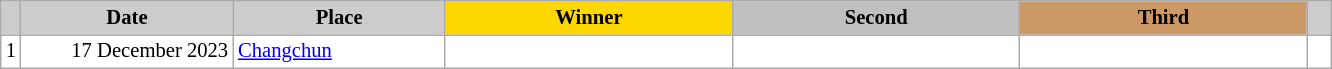<table class="wikitable plainrowheaders" style="background:#fff; font-size:86%; line-height:16px; border:grey solid 1px; border-collapse:collapse;">
<tr>
<th scope="col" style="background:#ccc; width=10 px;"></th>
<th scope="col" style="background:#ccc; width:135px;">Date</th>
<th scope="col" style="background:#ccc; width:135px;">Place</th>
<th scope="col" style="background:gold; width:185px;">Winner</th>
<th scope="col" style="background:silver; width:185px;">Second</th>
<th scope="col" style="background:#c96; width:185px;">Third</th>
<th scope="col" style="background:#ccc; width:10px;"></th>
</tr>
<tr>
<td align="center">1</td>
<td align="right">17 December 2023</td>
<td> <a href='#'>Changchun</a></td>
<td></td>
<td></td>
<td></td>
<td></td>
</tr>
</table>
